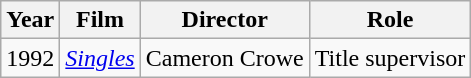<table class="wikitable">
<tr>
<th>Year</th>
<th>Film</th>
<th>Director</th>
<th>Role</th>
</tr>
<tr>
<td>1992</td>
<td><em><a href='#'>Singles</a></em></td>
<td>Cameron Crowe</td>
<td>Title supervisor</td>
</tr>
</table>
